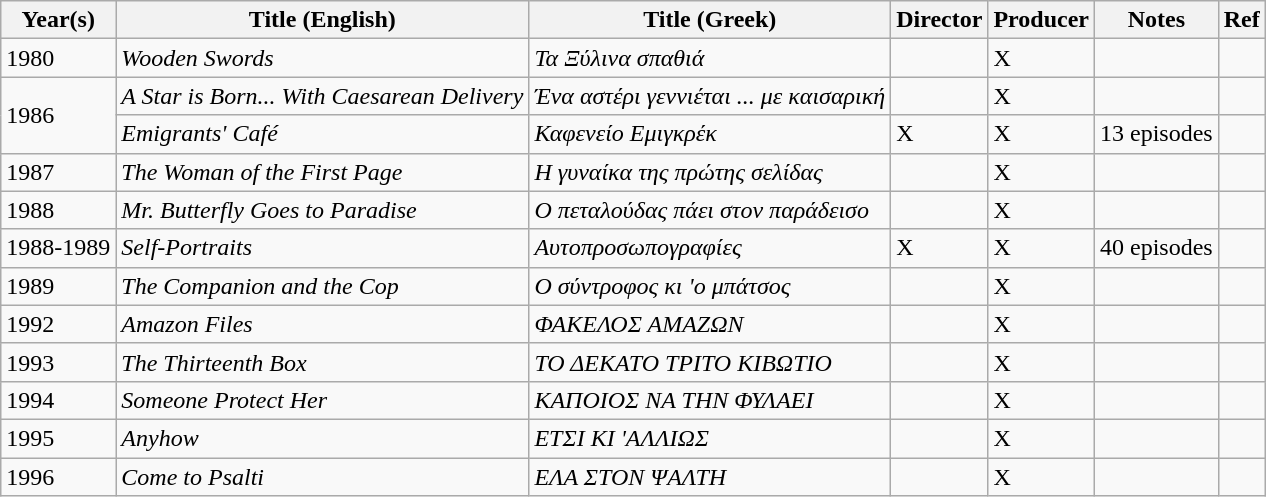<table class="wikitable sortable">
<tr>
<th>Year(s)</th>
<th>Title (English)</th>
<th>Title (Greek)</th>
<th>Director</th>
<th>Producer</th>
<th>Notes</th>
<th>Ref</th>
</tr>
<tr>
<td>1980</td>
<td><em>Wooden Swords</em></td>
<td><em>Τα Ξύλινα σπαθιά</em></td>
<td></td>
<td>X</td>
<td></td>
<td></td>
</tr>
<tr>
<td rowspan="2">1986</td>
<td><em>A Star is Born... With Caesarean Delivery</em></td>
<td><em>Ένα αστέρι γεννιέται ... με καισαρική</em></td>
<td></td>
<td>X</td>
<td></td>
<td></td>
</tr>
<tr>
<td><em>Emigrants' Café</em></td>
<td><em>Καφενείο Εμιγκρέκ</em></td>
<td>X</td>
<td>X</td>
<td>13 episodes</td>
<td></td>
</tr>
<tr>
<td>1987</td>
<td><em>The Woman of the First Page</em></td>
<td><em>Η γυναίκα της πρώτης σελίδας</em></td>
<td></td>
<td>X</td>
<td></td>
<td></td>
</tr>
<tr>
<td>1988</td>
<td><em>Mr. Butterfly Goes to Paradise</em></td>
<td><em>Ο πεταλούδας πάει στον παράδεισο</em></td>
<td></td>
<td>X</td>
<td></td>
<td></td>
</tr>
<tr>
<td>1988-1989</td>
<td><em>Self-Portraits</em></td>
<td><em>Αυτοπροσωπογραφίες</em></td>
<td>X</td>
<td>X</td>
<td>40 episodes</td>
<td></td>
</tr>
<tr>
<td>1989</td>
<td><em>The Companion and the Cop</em></td>
<td><em>Ο σύντροφος κι 'ο μπάτσος</em></td>
<td></td>
<td>X</td>
<td></td>
<td></td>
</tr>
<tr>
<td>1992</td>
<td><em>Amazon Files</em></td>
<td><em>ΦΑΚΕΛΟΣ ΑΜΑΖΩΝ</em></td>
<td></td>
<td>X</td>
<td></td>
<td></td>
</tr>
<tr>
<td>1993</td>
<td><em>The Thirteenth Box</em></td>
<td><em>ΤΟ ΔΕΚΑΤΟ ΤΡΙΤΟ ΚΙΒΩΤΙΟ</em></td>
<td></td>
<td>X</td>
<td></td>
<td></td>
</tr>
<tr>
<td>1994</td>
<td><em>Someone Protect Her</em></td>
<td><em>ΚΑΠΟΙΟΣ ΝΑ ΤΗΝ ΦΥΛΑΕΙ</em></td>
<td></td>
<td>X</td>
<td></td>
<td></td>
</tr>
<tr>
<td>1995</td>
<td><em>Anyhow</em></td>
<td><em>ΕΤΣΙ ΚΙ 'ΑΛΛΙΩΣ</em></td>
<td></td>
<td>X</td>
<td></td>
<td></td>
</tr>
<tr>
<td>1996</td>
<td><em>Come to Psalti</em></td>
<td><em>ΕΛΑ ΣΤΟΝ ΨΑΛΤΗ</em></td>
<td></td>
<td>X</td>
<td></td>
<td></td>
</tr>
</table>
